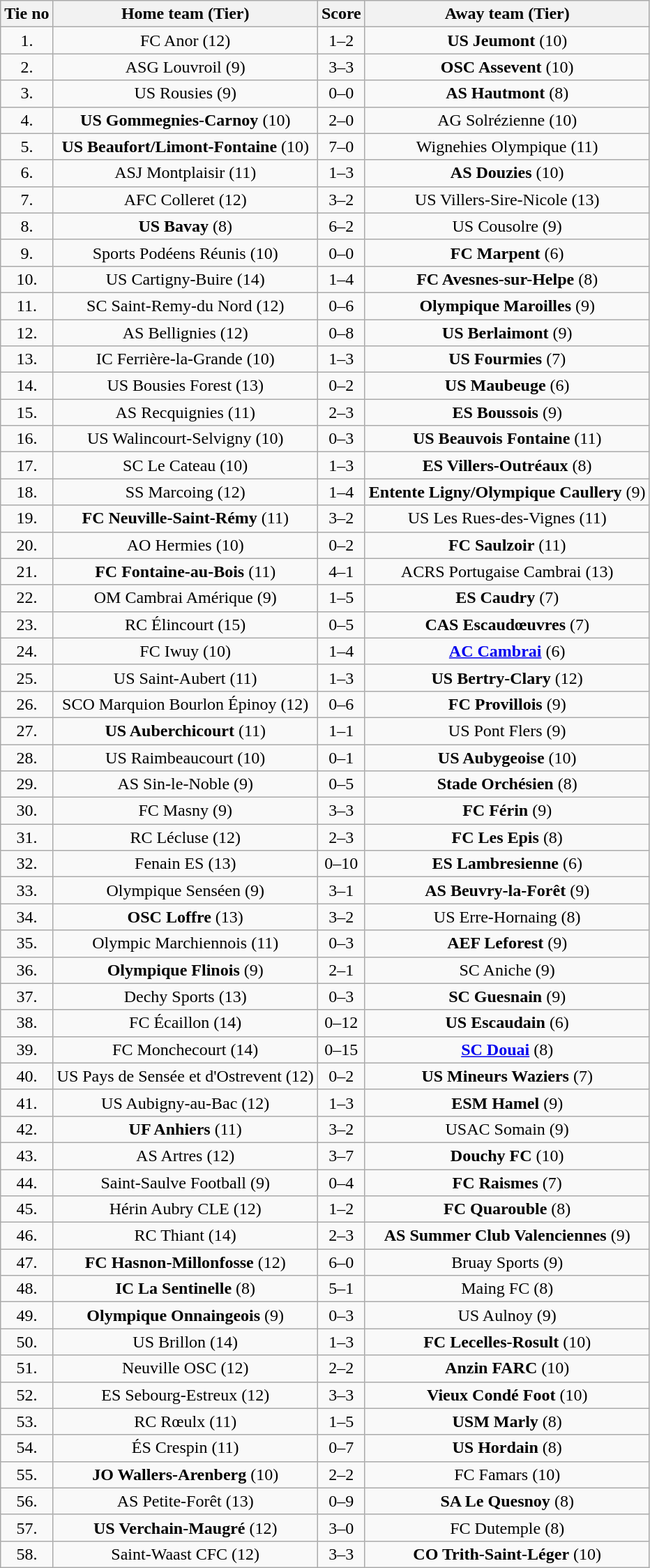<table class="wikitable" style="text-align: center">
<tr>
<th>Tie no</th>
<th>Home team (Tier)</th>
<th>Score</th>
<th>Away team (Tier)</th>
</tr>
<tr>
<td>1.</td>
<td>FC Anor (12)</td>
<td>1–2</td>
<td><strong>US Jeumont</strong> (10)</td>
</tr>
<tr>
<td>2.</td>
<td>ASG Louvroil (9)</td>
<td>3–3 </td>
<td><strong>OSC Assevent</strong> (10)</td>
</tr>
<tr>
<td>3.</td>
<td>US Rousies (9)</td>
<td>0–0 </td>
<td><strong>AS Hautmont</strong> (8)</td>
</tr>
<tr>
<td>4.</td>
<td><strong>US Gommegnies-Carnoy</strong> (10)</td>
<td>2–0</td>
<td>AG Solrézienne (10)</td>
</tr>
<tr>
<td>5.</td>
<td><strong>US Beaufort/Limont-Fontaine</strong> (10)</td>
<td>7–0</td>
<td>Wignehies Olympique (11)</td>
</tr>
<tr>
<td>6.</td>
<td>ASJ Montplaisir (11)</td>
<td>1–3</td>
<td><strong>AS Douzies</strong> (10)</td>
</tr>
<tr>
<td>7.</td>
<td>AFC Colleret (12)</td>
<td>3–2</td>
<td>US Villers-Sire-Nicole (13)</td>
</tr>
<tr>
<td>8.</td>
<td><strong>US Bavay</strong> (8)</td>
<td>6–2</td>
<td>US Cousolre (9)</td>
</tr>
<tr>
<td>9.</td>
<td>Sports Podéens Réunis (10)</td>
<td>0–0 </td>
<td><strong>FC Marpent</strong> (6)</td>
</tr>
<tr>
<td>10.</td>
<td>US Cartigny-Buire (14)</td>
<td>1–4</td>
<td><strong>FC Avesnes-sur-Helpe</strong> (8)</td>
</tr>
<tr>
<td>11.</td>
<td>SC Saint-Remy-du Nord (12)</td>
<td>0–6</td>
<td><strong>Olympique Maroilles</strong> (9)</td>
</tr>
<tr>
<td>12.</td>
<td>AS Bellignies (12)</td>
<td>0–8</td>
<td><strong>US Berlaimont</strong> (9)</td>
</tr>
<tr>
<td>13.</td>
<td>IC Ferrière-la-Grande (10)</td>
<td>1–3</td>
<td><strong>US Fourmies</strong> (7)</td>
</tr>
<tr>
<td>14.</td>
<td>US Bousies Forest (13)</td>
<td>0–2</td>
<td><strong>US Maubeuge</strong> (6)</td>
</tr>
<tr>
<td>15.</td>
<td>AS Recquignies (11)</td>
<td>2–3</td>
<td><strong>ES Boussois</strong> (9)</td>
</tr>
<tr>
<td>16.</td>
<td>US Walincourt-Selvigny (10)</td>
<td>0–3</td>
<td><strong>US Beauvois Fontaine</strong> (11)</td>
</tr>
<tr>
<td>17.</td>
<td>SC Le Cateau (10)</td>
<td>1–3</td>
<td><strong>ES Villers-Outréaux</strong> (8)</td>
</tr>
<tr>
<td>18.</td>
<td>SS Marcoing (12)</td>
<td>1–4</td>
<td><strong>Entente Ligny/Olympique Caullery</strong> (9)</td>
</tr>
<tr>
<td>19.</td>
<td><strong>FC Neuville-Saint-Rémy</strong> (11)</td>
<td>3–2</td>
<td>US Les Rues-des-Vignes (11)</td>
</tr>
<tr>
<td>20.</td>
<td>AO Hermies (10)</td>
<td>0–2</td>
<td><strong>FC Saulzoir</strong> (11)</td>
</tr>
<tr>
<td>21.</td>
<td><strong>FC Fontaine-au-Bois</strong> (11)</td>
<td>4–1</td>
<td>ACRS Portugaise Cambrai (13)</td>
</tr>
<tr>
<td>22.</td>
<td>OM Cambrai Amérique (9)</td>
<td>1–5</td>
<td><strong>ES Caudry</strong> (7)</td>
</tr>
<tr>
<td>23.</td>
<td>RC Élincourt (15)</td>
<td>0–5</td>
<td><strong>CAS Escaudœuvres</strong> (7)</td>
</tr>
<tr>
<td>24.</td>
<td>FC Iwuy (10)</td>
<td>1–4</td>
<td><strong><a href='#'>AC Cambrai</a></strong> (6)</td>
</tr>
<tr>
<td>25.</td>
<td>US Saint-Aubert (11)</td>
<td>1–3</td>
<td><strong>US Bertry-Clary</strong> (12)</td>
</tr>
<tr>
<td>26.</td>
<td>SCO Marquion Bourlon Épinoy (12)</td>
<td>0–6</td>
<td><strong>FC Provillois</strong> (9)</td>
</tr>
<tr>
<td>27.</td>
<td><strong>US Auberchicourt</strong> (11)</td>
<td>1–1 </td>
<td>US Pont Flers (9)</td>
</tr>
<tr>
<td>28.</td>
<td>US Raimbeaucourt (10)</td>
<td>0–1</td>
<td><strong>US Aubygeoise</strong> (10)</td>
</tr>
<tr>
<td>29.</td>
<td>AS Sin-le-Noble (9)</td>
<td>0–5</td>
<td><strong>Stade Orchésien</strong> (8)</td>
</tr>
<tr>
<td>30.</td>
<td>FC Masny (9)</td>
<td>3–3 </td>
<td><strong>FC Férin</strong> (9)</td>
</tr>
<tr>
<td>31.</td>
<td>RC Lécluse (12)</td>
<td>2–3</td>
<td><strong>FC Les Epis</strong> (8)</td>
</tr>
<tr>
<td>32.</td>
<td>Fenain ES (13)</td>
<td>0–10</td>
<td><strong>ES Lambresienne</strong> (6)</td>
</tr>
<tr>
<td>33.</td>
<td>Olympique Senséen (9)</td>
<td>3–1</td>
<td><strong>AS Beuvry-la-Forêt</strong> (9)</td>
</tr>
<tr>
<td>34.</td>
<td><strong>OSC Loffre</strong> (13)</td>
<td>3–2</td>
<td>US Erre-Hornaing (8)</td>
</tr>
<tr>
<td>35.</td>
<td>Olympic Marchiennois (11)</td>
<td>0–3</td>
<td><strong>AEF Leforest</strong> (9)</td>
</tr>
<tr>
<td>36.</td>
<td><strong>Olympique Flinois</strong> (9)</td>
<td>2–1</td>
<td>SC Aniche (9)</td>
</tr>
<tr>
<td>37.</td>
<td>Dechy Sports (13)</td>
<td>0–3</td>
<td><strong>SC Guesnain</strong> (9)</td>
</tr>
<tr>
<td>38.</td>
<td>FC Écaillon (14)</td>
<td>0–12</td>
<td><strong>US Escaudain</strong> (6)</td>
</tr>
<tr>
<td>39.</td>
<td>FC Monchecourt (14)</td>
<td>0–15</td>
<td><strong><a href='#'>SC Douai</a></strong> (8)</td>
</tr>
<tr>
<td>40.</td>
<td>US Pays de Sensée et d'Ostrevent (12)</td>
<td>0–2</td>
<td><strong>US Mineurs Waziers</strong> (7)</td>
</tr>
<tr>
<td>41.</td>
<td>US Aubigny-au-Bac (12)</td>
<td>1–3</td>
<td><strong>ESM Hamel</strong> (9)</td>
</tr>
<tr>
<td>42.</td>
<td><strong>UF Anhiers</strong> (11)</td>
<td>3–2</td>
<td>USAC Somain (9)</td>
</tr>
<tr>
<td>43.</td>
<td>AS Artres (12)</td>
<td>3–7</td>
<td><strong>Douchy FC</strong> (10)</td>
</tr>
<tr>
<td>44.</td>
<td>Saint-Saulve Football (9)</td>
<td>0–4</td>
<td><strong>FC Raismes</strong> (7)</td>
</tr>
<tr>
<td>45.</td>
<td>Hérin Aubry CLE (12)</td>
<td>1–2</td>
<td><strong>FC Quarouble</strong> (8)</td>
</tr>
<tr>
<td>46.</td>
<td>RC Thiant (14)</td>
<td>2–3</td>
<td><strong>AS Summer Club Valenciennes</strong> (9)</td>
</tr>
<tr>
<td>47.</td>
<td><strong>FC Hasnon-Millonfosse</strong> (12)</td>
<td>6–0</td>
<td>Bruay Sports (9)</td>
</tr>
<tr>
<td>48.</td>
<td><strong>IC La Sentinelle</strong> (8)</td>
<td>5–1</td>
<td>Maing FC (8)</td>
</tr>
<tr>
<td>49.</td>
<td><strong>Olympique Onnaingeois</strong> (9)</td>
<td>0–3</td>
<td>US Aulnoy (9)</td>
</tr>
<tr>
<td>50.</td>
<td>US Brillon (14)</td>
<td>1–3</td>
<td><strong>FC Lecelles-Rosult</strong> (10)</td>
</tr>
<tr>
<td>51.</td>
<td>Neuville OSC (12)</td>
<td>2–2 </td>
<td><strong>Anzin FARC</strong> (10)</td>
</tr>
<tr>
<td>52.</td>
<td>ES Sebourg-Estreux (12)</td>
<td>3–3 </td>
<td><strong>Vieux Condé Foot</strong> (10)</td>
</tr>
<tr>
<td>53.</td>
<td>RC Rœulx (11)</td>
<td>1–5</td>
<td><strong>USM Marly</strong> (8)</td>
</tr>
<tr>
<td>54.</td>
<td>ÉS Crespin (11)</td>
<td>0–7</td>
<td><strong>US Hordain</strong> (8)</td>
</tr>
<tr>
<td>55.</td>
<td><strong>JO Wallers-Arenberg</strong> (10)</td>
<td>2–2 </td>
<td>FC Famars (10)</td>
</tr>
<tr>
<td>56.</td>
<td>AS Petite-Forêt (13)</td>
<td>0–9</td>
<td><strong>SA Le Quesnoy</strong> (8)</td>
</tr>
<tr>
<td>57.</td>
<td><strong>US Verchain-Maugré</strong> (12)</td>
<td>3–0</td>
<td>FC Dutemple (8)</td>
</tr>
<tr>
<td>58.</td>
<td>Saint-Waast CFC (12)</td>
<td>3–3 </td>
<td><strong>CO Trith-Saint-Léger</strong> (10)</td>
</tr>
</table>
